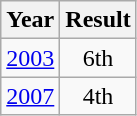<table class="wikitable" style="text-align:center">
<tr>
<th>Year</th>
<th>Result</th>
</tr>
<tr>
<td><a href='#'>2003</a></td>
<td>6th</td>
</tr>
<tr>
<td><a href='#'>2007</a></td>
<td>4th</td>
</tr>
</table>
